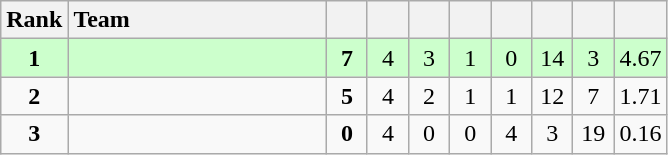<table class="wikitable" style="text-align: center;">
<tr>
<th width=30>Rank</th>
<th style="width:165px; text-align:left;">Team</th>
<th width=20></th>
<th width=20></th>
<th width=20></th>
<th width=20></th>
<th width=20></th>
<th width=20></th>
<th width=20></th>
<th width=20></th>
</tr>
<tr style="background:#cfc;">
<td><strong>1</strong></td>
<td style="text-align:left;"></td>
<td><strong>7</strong></td>
<td>4</td>
<td>3</td>
<td>1</td>
<td>0</td>
<td>14</td>
<td>3</td>
<td>4.67</td>
</tr>
<tr>
<td><strong>2</strong></td>
<td style="text-align:left;"></td>
<td><strong>5</strong></td>
<td>4</td>
<td>2</td>
<td>1</td>
<td>1</td>
<td>12</td>
<td>7</td>
<td>1.71</td>
</tr>
<tr>
<td><strong>3</strong></td>
<td style="text-align:left;"></td>
<td><strong>0</strong></td>
<td>4</td>
<td>0</td>
<td>0</td>
<td>4</td>
<td>3</td>
<td>19</td>
<td>0.16</td>
</tr>
</table>
